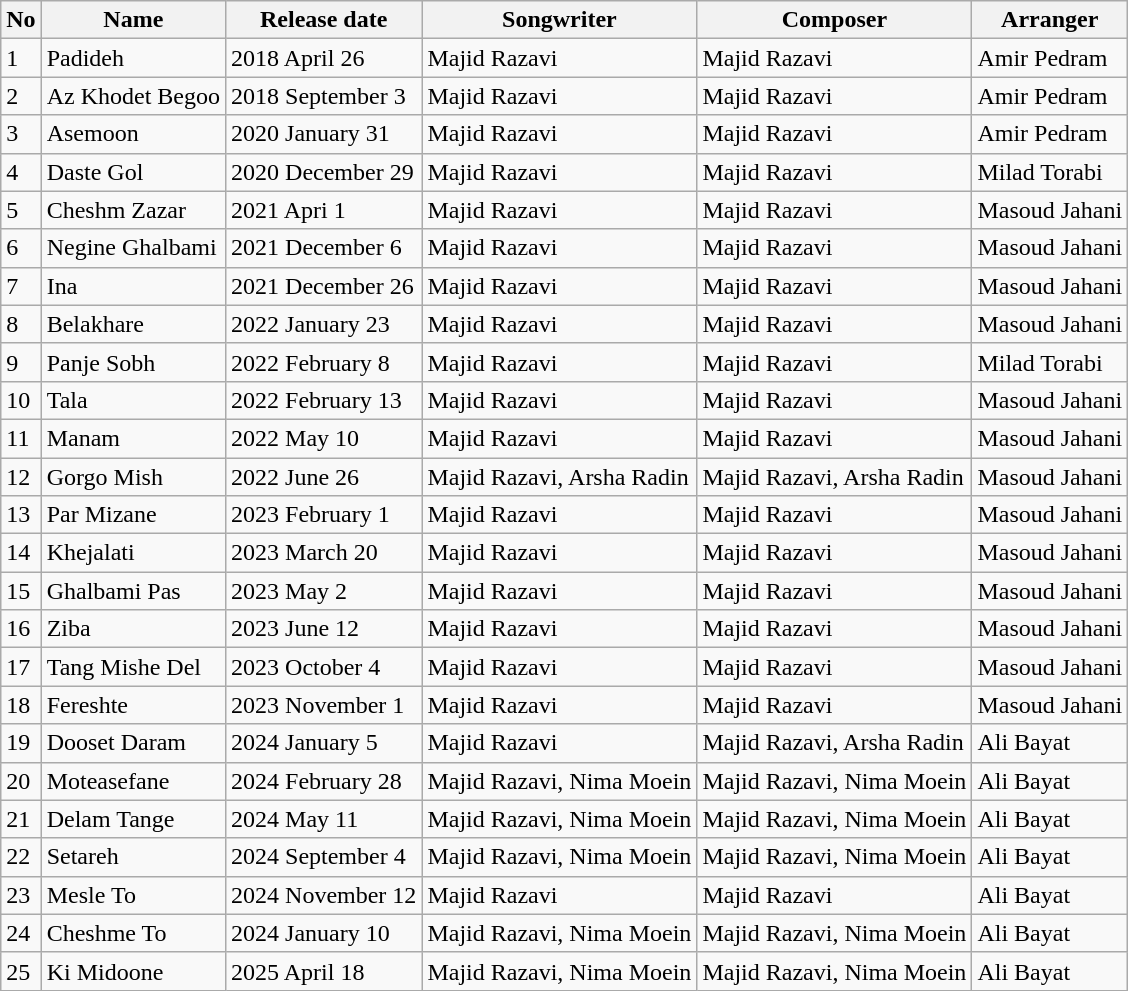<table class="wikitable">
<tr>
<th>No</th>
<th>Name</th>
<th>Release date</th>
<th>Songwriter</th>
<th>Composer</th>
<th>Arranger</th>
</tr>
<tr>
<td>1</td>
<td>Padideh</td>
<td>2018 April 26</td>
<td>Majid Razavi</td>
<td>Majid Razavi</td>
<td>Amir Pedram</td>
</tr>
<tr>
<td>2</td>
<td>Az Khodet Begoo</td>
<td>2018 September 3</td>
<td>Majid Razavi</td>
<td>Majid Razavi</td>
<td>Amir Pedram</td>
</tr>
<tr>
<td>3</td>
<td>Asemoon</td>
<td>2020 January 31</td>
<td>Majid Razavi</td>
<td>Majid Razavi</td>
<td>Amir Pedram</td>
</tr>
<tr>
<td>4</td>
<td>Daste Gol</td>
<td>2020 December 29</td>
<td>Majid Razavi</td>
<td>Majid Razavi</td>
<td>Milad Torabi</td>
</tr>
<tr>
<td>5</td>
<td>Cheshm Zazar</td>
<td>2021 Apri 1</td>
<td>Majid Razavi</td>
<td>Majid Razavi</td>
<td>Masoud Jahani</td>
</tr>
<tr>
<td>6</td>
<td>Negine Ghalbami</td>
<td>2021 December 6</td>
<td>Majid Razavi</td>
<td>Majid Razavi</td>
<td>Masoud Jahani</td>
</tr>
<tr>
<td>7</td>
<td>Ina</td>
<td>2021 December 26</td>
<td>Majid Razavi</td>
<td>Majid Razavi</td>
<td>Masoud Jahani</td>
</tr>
<tr>
<td>8</td>
<td>Belakhare</td>
<td>2022 January 23</td>
<td>Majid Razavi</td>
<td>Majid Razavi</td>
<td>Masoud Jahani</td>
</tr>
<tr>
<td>9</td>
<td>Panje Sobh</td>
<td>2022 February 8</td>
<td>Majid Razavi</td>
<td>Majid Razavi</td>
<td>Milad Torabi</td>
</tr>
<tr>
<td>10</td>
<td>Tala</td>
<td>2022 February 13</td>
<td>Majid Razavi</td>
<td>Majid Razavi</td>
<td>Masoud Jahani</td>
</tr>
<tr>
<td>11</td>
<td>Manam</td>
<td>2022 May 10</td>
<td>Majid Razavi</td>
<td>Majid Razavi</td>
<td>Masoud Jahani</td>
</tr>
<tr>
<td>12</td>
<td>Gorgo Mish</td>
<td>2022 June 26</td>
<td>Majid Razavi, Arsha Radin</td>
<td>Majid Razavi, Arsha Radin</td>
<td>Masoud Jahani</td>
</tr>
<tr>
<td>13</td>
<td>Par Mizane</td>
<td>2023 February 1</td>
<td>Majid Razavi</td>
<td>Majid Razavi</td>
<td>Masoud Jahani</td>
</tr>
<tr>
<td>14</td>
<td>Khejalati</td>
<td>2023 March 20</td>
<td>Majid Razavi</td>
<td>Majid Razavi</td>
<td>Masoud Jahani</td>
</tr>
<tr>
<td>15</td>
<td>Ghalbami Pas</td>
<td>2023 May 2</td>
<td>Majid Razavi</td>
<td>Majid Razavi</td>
<td>Masoud Jahani</td>
</tr>
<tr>
<td>16</td>
<td>Ziba</td>
<td>2023 June 12</td>
<td>Majid Razavi</td>
<td>Majid Razavi</td>
<td>Masoud Jahani</td>
</tr>
<tr>
<td>17</td>
<td>Tang Mishe Del</td>
<td>2023 October 4</td>
<td>Majid Razavi</td>
<td>Majid Razavi</td>
<td>Masoud Jahani</td>
</tr>
<tr>
<td>18</td>
<td>Fereshte</td>
<td>2023 November 1</td>
<td>Majid Razavi</td>
<td>Majid Razavi</td>
<td>Masoud Jahani</td>
</tr>
<tr>
<td>19</td>
<td>Dooset Daram</td>
<td>2024 January 5</td>
<td>Majid Razavi</td>
<td>Majid Razavi, Arsha Radin</td>
<td>Ali Bayat</td>
</tr>
<tr>
<td>20</td>
<td>Moteasefane</td>
<td>2024 February 28</td>
<td>Majid Razavi, Nima Moein</td>
<td>Majid Razavi, Nima Moein</td>
<td>Ali Bayat</td>
</tr>
<tr>
<td>21</td>
<td>Delam Tange</td>
<td>2024 May 11</td>
<td>Majid Razavi, Nima Moein</td>
<td>Majid Razavi, Nima Moein</td>
<td>Ali Bayat</td>
</tr>
<tr>
<td>22</td>
<td>Setareh</td>
<td>2024 September 4</td>
<td>Majid Razavi, Nima Moein</td>
<td>Majid Razavi, Nima Moein</td>
<td>Ali Bayat</td>
</tr>
<tr>
<td>23</td>
<td>Mesle To</td>
<td>2024 November 12</td>
<td>Majid Razavi</td>
<td>Majid Razavi</td>
<td>Ali Bayat</td>
</tr>
<tr>
<td>24</td>
<td>Cheshme To</td>
<td>2024 January 10</td>
<td>Majid Razavi, Nima Moein</td>
<td>Majid Razavi, Nima Moein</td>
<td>Ali Bayat</td>
</tr>
<tr>
<td>25</td>
<td>Ki Midoone</td>
<td>2025 April 18</td>
<td>Majid Razavi, Nima Moein</td>
<td>Majid Razavi, Nima Moein</td>
<td>Ali Bayat</td>
</tr>
</table>
